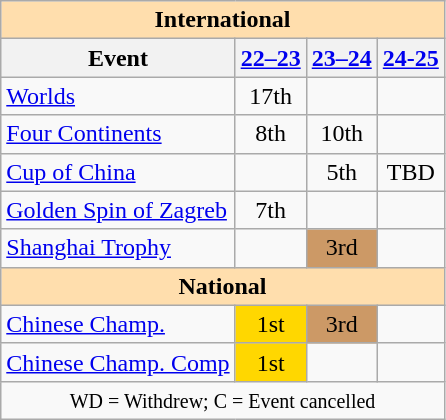<table class="wikitable" style="text-align:center">
<tr>
<th style="background-color: #ffdead; " colspan=6 align=center>International</th>
</tr>
<tr>
<th>Event</th>
<th><a href='#'>22–23</a></th>
<th><a href='#'>23–24</a></th>
<th><a href='#'>24-25</a></th>
</tr>
<tr>
<td align=left><a href='#'>Worlds</a></td>
<td>17th</td>
<td></td>
<td></td>
</tr>
<tr>
<td align=left><a href='#'>Four Continents</a></td>
<td>8th</td>
<td>10th</td>
<td></td>
</tr>
<tr>
<td align=left> <a href='#'>Cup of China</a></td>
<td></td>
<td>5th</td>
<td>TBD</td>
</tr>
<tr>
<td align=left> <a href='#'>Golden Spin of Zagreb </a></td>
<td>7th</td>
<td></td>
<td></td>
</tr>
<tr>
<td align=left><a href='#'>Shanghai Trophy</a></td>
<td></td>
<td bgcolor=cc9966>3rd</td>
<td></td>
</tr>
<tr>
<th style="background-color: #ffdead; " colspan=7 align=center>National</th>
</tr>
<tr>
<td align=left><a href='#'>Chinese Champ.</a></td>
<td bgcolor=gold>1st</td>
<td bgcolor=cc9966>3rd</td>
<td></td>
</tr>
<tr>
<td align=left><a href='#'>Chinese Champ. Comp</a></td>
<td bgcolor=gold>1st</td>
<td></td>
<td></td>
</tr>
<tr>
<td colspan=6 align=center><small> WD = Withdrew; C = Event cancelled </small></td>
</tr>
</table>
